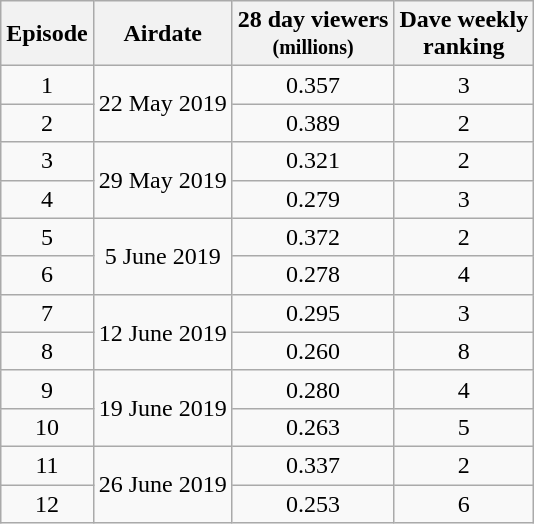<table class="wikitable sortable" style="text-align:center;">
<tr>
<th>Episode </th>
<th>Airdate</th>
<th>28 day viewers<br><small>(millions)</small></th>
<th>Dave weekly<br>ranking</th>
</tr>
<tr>
<td>1</td>
<td rowspan="2">22 May 2019</td>
<td>0.357</td>
<td>3</td>
</tr>
<tr>
<td>2</td>
<td>0.389</td>
<td>2</td>
</tr>
<tr>
<td>3</td>
<td rowspan="2">29 May 2019</td>
<td>0.321</td>
<td>2</td>
</tr>
<tr>
<td>4</td>
<td>0.279</td>
<td>3</td>
</tr>
<tr>
<td>5</td>
<td rowspan="2">5 June 2019</td>
<td>0.372</td>
<td>2</td>
</tr>
<tr>
<td>6</td>
<td>0.278</td>
<td>4</td>
</tr>
<tr>
<td>7</td>
<td rowspan="2">12 June 2019</td>
<td>0.295</td>
<td>3</td>
</tr>
<tr>
<td>8</td>
<td>0.260</td>
<td>8</td>
</tr>
<tr>
<td>9</td>
<td rowspan="2">19 June 2019</td>
<td>0.280</td>
<td>4</td>
</tr>
<tr>
<td>10</td>
<td>0.263</td>
<td>5</td>
</tr>
<tr>
<td>11</td>
<td rowspan="2">26 June 2019</td>
<td>0.337</td>
<td>2</td>
</tr>
<tr>
<td>12</td>
<td>0.253</td>
<td>6</td>
</tr>
</table>
